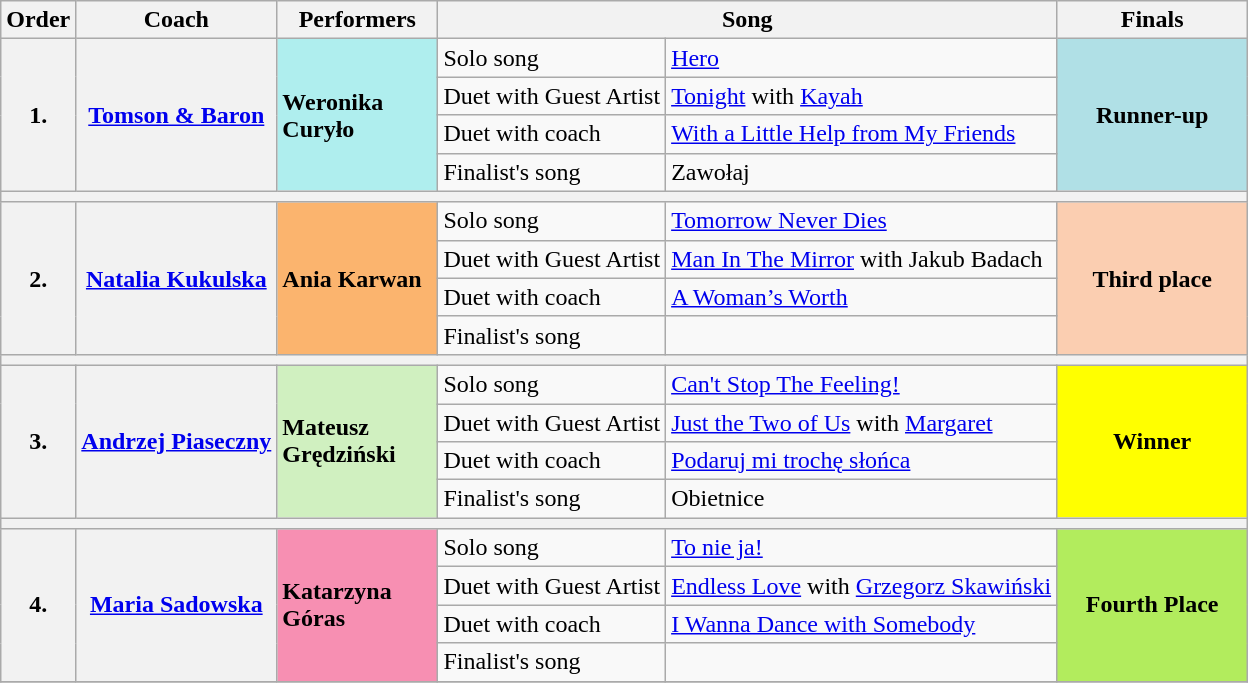<table class="wikitable" style="width: auto;">
<tr>
<th width="40px">Order</th>
<th width= „40px“>Coach</th>
<th width="100px">Performers</th>
<th width="400px" colspan=2>Song</th>
<th width="120px">Finals</th>
</tr>
<tr>
<th rowspan=4>1.</th>
<th rowspan=4><a href='#'>Tomson & Baron</a></th>
<td style="background:#afeeee;" rowspan=4><strong>Weronika Curyło</strong></td>
<td>Solo song</td>
<td><a href='#'>Hero</a></td>
<td rowspan=4 colspan=3 align="center" style="background:#B0E0E6"><strong>Runner-up</strong></td>
</tr>
<tr>
<td>Duet with Guest Artist</td>
<td><a href='#'>Tonight</a> with <a href='#'>Kayah</a></td>
</tr>
<tr>
<td>Duet with coach</td>
<td><a href='#'>With a Little Help from My Friends</a></td>
</tr>
<tr>
<td>Finalist's song</td>
<td>Zawołaj</td>
</tr>
<tr>
<th colspan=8></th>
</tr>
<tr>
<th rowspan=4>2.</th>
<th rowspan=4><a href='#'>Natalia Kukulska</a></th>
<td style="background:#fbb46e;" rowspan=4><strong>Ania Karwan</strong></td>
<td>Solo song</td>
<td><a href='#'>Tomorrow Never Dies</a></td>
<td rowspan=4 colspan=3 align="center" style="background:#FBCEB1"><strong>Third place</strong></td>
</tr>
<tr>
<td>Duet with Guest Artist</td>
<td><a href='#'>Man In The Mirror</a> with Jakub Badach</td>
</tr>
<tr>
<td>Duet with coach</td>
<td><a href='#'>A Woman’s Worth</a></td>
</tr>
<tr>
<td>Finalist's song</td>
<td></td>
</tr>
<tr>
<th colspan=8></th>
</tr>
<tr>
<th rowspan=4>3.</th>
<th rowspan=4><a href='#'>Andrzej Piaseczny</a></th>
<td style="background:#d0f0c0;" rowspan=4><strong>Mateusz Grędziński</strong></td>
<td>Solo song</td>
<td><a href='#'>Can't Stop The Feeling!</a></td>
<td rowspan=4 colspan=3 align="center" style="background:yellow"><strong>Winner</strong></td>
</tr>
<tr>
<td>Duet with Guest Artist</td>
<td><a href='#'>Just the Two of Us</a> with <a href='#'>Margaret</a></td>
</tr>
<tr>
<td>Duet with coach</td>
<td><a href='#'>Podaruj mi trochę słońca</a></td>
</tr>
<tr>
<td>Finalist's song</td>
<td>Obietnice</td>
</tr>
<tr>
<th colspan=8></th>
</tr>
<tr>
<th rowspan=4>4.</th>
<th rowspan=4><a href='#'>Maria Sadowska</a></th>
<td style="background:#F78FB2;" rowspan=4><strong>Katarzyna Góras</strong></td>
<td>Solo song</td>
<td><a href='#'>To nie ja!</a></td>
<td rowspan=4 colspan=3 align="center" style="background:#B2EC5D"><strong>Fourth Place</strong></td>
</tr>
<tr>
<td>Duet with Guest Artist</td>
<td><a href='#'>Endless Love</a> with <a href='#'>Grzegorz Skawiński</a></td>
</tr>
<tr>
<td>Duet with coach</td>
<td><a href='#'>I Wanna Dance with Somebody</a></td>
</tr>
<tr>
<td>Finalist's song</td>
<td></td>
</tr>
<tr>
</tr>
</table>
